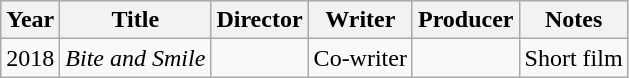<table class="wikitable sortable">
<tr>
<th>Year</th>
<th>Title</th>
<th>Director</th>
<th>Writer</th>
<th>Producer</th>
<th class="unsortable">Notes</th>
</tr>
<tr>
<td>2018</td>
<td><em>Bite and Smile</em></td>
<td></td>
<td>Co-writer</td>
<td></td>
<td>Short film</td>
</tr>
</table>
